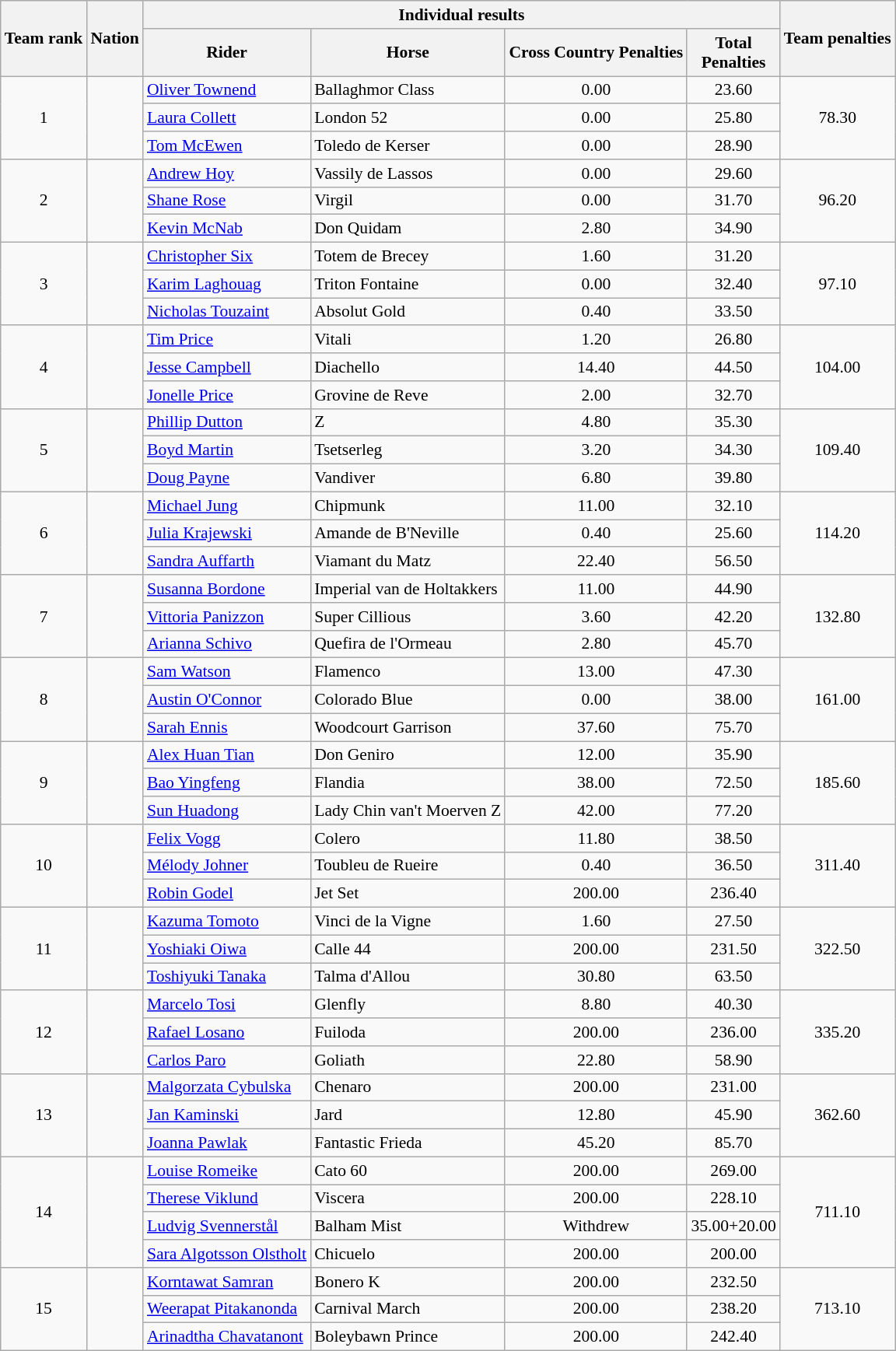<table class="wikitable" style="font-size:90%">
<tr>
<th rowspan="2">Team rank</th>
<th rowspan="2">Nation</th>
<th colspan="4">Individual results</th>
<th rowspan="2">Team penalties</th>
</tr>
<tr>
<th>Rider</th>
<th>Horse</th>
<th>Cross Country Penalties</th>
<th>Total<br>Penalties</th>
</tr>
<tr>
<td rowspan="3" align="center">1</td>
<td rowspan="3"></td>
<td><a href='#'>Oliver Townend</a></td>
<td>Ballaghmor Class</td>
<td align="center">0.00</td>
<td align="center">23.60</td>
<td rowspan="3" align="center">78.30</td>
</tr>
<tr>
<td><a href='#'>Laura Collett</a></td>
<td>London 52</td>
<td align="center">0.00</td>
<td align="center">25.80</td>
</tr>
<tr>
<td><a href='#'>Tom McEwen</a></td>
<td>Toledo de Kerser</td>
<td align="center">0.00</td>
<td align="center">28.90</td>
</tr>
<tr>
<td rowspan="3" align="center">2</td>
<td rowspan="3"></td>
<td><a href='#'>Andrew Hoy</a></td>
<td>Vassily de Lassos</td>
<td align="center">0.00</td>
<td align="center">29.60</td>
<td rowspan="3" align="center">96.20</td>
</tr>
<tr>
<td><a href='#'>Shane Rose</a></td>
<td>Virgil</td>
<td align="center">0.00</td>
<td align="center">31.70</td>
</tr>
<tr>
<td><a href='#'>Kevin McNab</a></td>
<td>Don Quidam</td>
<td align="center">2.80</td>
<td align="center">34.90</td>
</tr>
<tr>
<td rowspan="3" align="center">3</td>
<td rowspan="3"></td>
<td><a href='#'>Christopher Six</a></td>
<td>Totem de Brecey</td>
<td align="center">1.60</td>
<td align="center">31.20</td>
<td rowspan="3" align="center">97.10</td>
</tr>
<tr>
<td><a href='#'>Karim Laghouag</a></td>
<td>Triton Fontaine</td>
<td align="center">0.00</td>
<td align="center">32.40</td>
</tr>
<tr>
<td><a href='#'>Nicholas Touzaint</a></td>
<td>Absolut Gold</td>
<td align="center">0.40</td>
<td align="center">33.50</td>
</tr>
<tr>
<td rowspan="3" align="center">4</td>
<td rowspan="3"></td>
<td><a href='#'>Tim Price</a></td>
<td>Vitali</td>
<td align="center">1.20</td>
<td align="center">26.80</td>
<td rowspan="3" align="center">104.00</td>
</tr>
<tr>
<td><a href='#'>Jesse Campbell</a></td>
<td>Diachello</td>
<td align="center">14.40</td>
<td align="center">44.50</td>
</tr>
<tr>
<td><a href='#'>Jonelle Price</a></td>
<td>Grovine de Reve</td>
<td align="center">2.00</td>
<td align="center">32.70</td>
</tr>
<tr>
<td rowspan="3" align="center">5</td>
<td rowspan="3"></td>
<td><a href='#'>Phillip Dutton</a></td>
<td>Z</td>
<td align="center">4.80</td>
<td align="center">35.30</td>
<td rowspan="3" align="center">109.40</td>
</tr>
<tr>
<td><a href='#'>Boyd Martin</a></td>
<td>Tsetserleg</td>
<td align="center">3.20</td>
<td align="center">34.30</td>
</tr>
<tr>
<td><a href='#'>Doug Payne</a></td>
<td>Vandiver</td>
<td align="center">6.80</td>
<td align="center">39.80</td>
</tr>
<tr>
<td rowspan="3" align="center">6</td>
<td rowspan="3"></td>
<td><a href='#'>Michael Jung</a></td>
<td>Chipmunk</td>
<td align="center">11.00</td>
<td align="center">32.10</td>
<td rowspan="3" align="center">114.20</td>
</tr>
<tr>
<td><a href='#'>Julia Krajewski</a></td>
<td>Amande de B'Neville</td>
<td align="center">0.40</td>
<td align="center">25.60</td>
</tr>
<tr>
<td><a href='#'>Sandra Auffarth</a></td>
<td>Viamant du Matz</td>
<td align="center">22.40</td>
<td align="center">56.50</td>
</tr>
<tr>
<td rowspan="3" align="center">7</td>
<td rowspan="3"></td>
<td><a href='#'>Susanna Bordone</a></td>
<td>Imperial van de Holtakkers</td>
<td align="center">11.00</td>
<td align="center">44.90</td>
<td rowspan="3" align="center">132.80</td>
</tr>
<tr>
<td><a href='#'>Vittoria Panizzon</a></td>
<td>Super Cillious</td>
<td align="center">3.60</td>
<td align="center">42.20</td>
</tr>
<tr>
<td><a href='#'>Arianna Schivo</a></td>
<td>Quefira de l'Ormeau</td>
<td align="center">2.80</td>
<td align="center">45.70</td>
</tr>
<tr>
<td rowspan="3" align="center">8</td>
<td rowspan="3"></td>
<td><a href='#'>Sam Watson</a></td>
<td>Flamenco</td>
<td align="center">13.00</td>
<td align="center">47.30</td>
<td rowspan="3" align="center">161.00</td>
</tr>
<tr>
<td><a href='#'>Austin O'Connor</a></td>
<td>Colorado Blue</td>
<td align="center">0.00</td>
<td align="center">38.00</td>
</tr>
<tr>
<td><a href='#'>Sarah Ennis</a></td>
<td>Woodcourt Garrison</td>
<td align="center">37.60</td>
<td align="center">75.70</td>
</tr>
<tr>
<td rowspan="3" align="center">9</td>
<td rowspan="3"></td>
<td><a href='#'>Alex Huan Tian</a></td>
<td>Don Geniro</td>
<td align="center">12.00</td>
<td align="center">35.90</td>
<td rowspan="3" align="center">185.60</td>
</tr>
<tr>
<td><a href='#'>Bao Yingfeng</a></td>
<td>Flandia</td>
<td align="center">38.00</td>
<td align="center">72.50</td>
</tr>
<tr>
<td><a href='#'>Sun Huadong</a></td>
<td>Lady Chin van't Moerven Z</td>
<td align="center">42.00</td>
<td align="center">77.20</td>
</tr>
<tr>
<td rowspan="3" align="center">10</td>
<td rowspan="3"></td>
<td><a href='#'>Felix Vogg</a></td>
<td>Colero</td>
<td align="center">11.80</td>
<td align="center">38.50</td>
<td rowspan="3" align="center">311.40</td>
</tr>
<tr>
<td><a href='#'>Mélody Johner</a></td>
<td>Toubleu de Rueire</td>
<td align="center">0.40</td>
<td align="center">36.50</td>
</tr>
<tr>
<td><a href='#'>Robin Godel</a></td>
<td>Jet Set</td>
<td align="center">200.00</td>
<td align="center">236.40</td>
</tr>
<tr>
<td rowspan="3" align="center">11</td>
<td rowspan="3"></td>
<td><a href='#'>Kazuma Tomoto</a></td>
<td>Vinci de la Vigne</td>
<td align="center">1.60</td>
<td align="center">27.50</td>
<td rowspan="3" align="center">322.50</td>
</tr>
<tr>
<td><a href='#'>Yoshiaki Oiwa</a></td>
<td>Calle 44</td>
<td align="center">200.00</td>
<td align="center">231.50</td>
</tr>
<tr>
<td><a href='#'>Toshiyuki Tanaka</a></td>
<td>Talma d'Allou</td>
<td align="center">30.80</td>
<td align="center">63.50</td>
</tr>
<tr>
<td rowspan="3" align="center">12</td>
<td rowspan="3"></td>
<td><a href='#'>Marcelo Tosi</a></td>
<td>Glenfly</td>
<td align="center">8.80</td>
<td align="center">40.30</td>
<td rowspan="3" align="center">335.20</td>
</tr>
<tr>
<td><a href='#'>Rafael Losano</a></td>
<td>Fuiloda</td>
<td align="center">200.00</td>
<td align="center">236.00</td>
</tr>
<tr>
<td><a href='#'>Carlos Paro</a></td>
<td>Goliath</td>
<td align="center">22.80</td>
<td align="center">58.90</td>
</tr>
<tr>
<td rowspan="3" align="center">13</td>
<td rowspan="3"></td>
<td><a href='#'>Malgorzata Cybulska</a></td>
<td>Chenaro</td>
<td align="center">200.00</td>
<td align="center">231.00</td>
<td rowspan="3" align="center">362.60</td>
</tr>
<tr>
<td><a href='#'>Jan Kaminski</a></td>
<td>Jard</td>
<td align="center">12.80</td>
<td align="center">45.90</td>
</tr>
<tr>
<td><a href='#'>Joanna Pawlak</a></td>
<td>Fantastic Frieda</td>
<td align="center">45.20</td>
<td align="center">85.70</td>
</tr>
<tr>
<td rowspan="4" align="center">14</td>
<td rowspan="4"></td>
<td><a href='#'>Louise Romeike</a></td>
<td>Cato 60</td>
<td align="center">200.00</td>
<td align="center">269.00</td>
<td rowspan="4" align="center">711.10</td>
</tr>
<tr>
<td><a href='#'>Therese Viklund</a></td>
<td>Viscera</td>
<td align="center">200.00</td>
<td align="center">228.10</td>
</tr>
<tr>
<td><a href='#'>Ludvig Svennerstål</a></td>
<td>Balham Mist</td>
<td align="center">Withdrew</td>
<td align="center">35.00+20.00</td>
</tr>
<tr>
<td><a href='#'>Sara Algotsson Olstholt</a></td>
<td>Chicuelo</td>
<td align="center">200.00</td>
<td align="center">200.00</td>
</tr>
<tr>
<td rowspan="3" align="center">15</td>
<td rowspan="3"></td>
<td><a href='#'>Korntawat Samran</a></td>
<td>Bonero K</td>
<td align="center">200.00</td>
<td align="center">232.50</td>
<td rowspan="3" align="center">713.10</td>
</tr>
<tr>
<td><a href='#'>Weerapat Pitakanonda</a></td>
<td>Carnival March</td>
<td align="center">200.00</td>
<td align="center">238.20</td>
</tr>
<tr>
<td><a href='#'>Arinadtha Chavatanont</a></td>
<td>Boleybawn Prince</td>
<td align="center">200.00</td>
<td align="center">242.40</td>
</tr>
</table>
